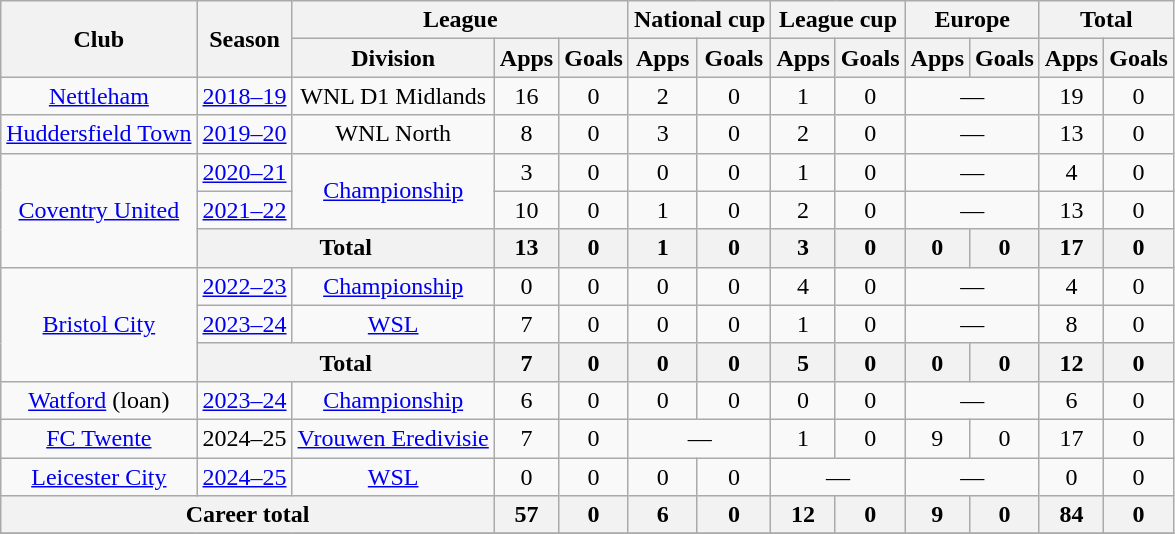<table class="wikitable" style="text-align:center">
<tr>
<th rowspan="2">Club</th>
<th rowspan="2">Season</th>
<th colspan="3">League</th>
<th colspan="2">National cup</th>
<th colspan="2">League cup</th>
<th colspan="2">Europe</th>
<th colspan="2">Total</th>
</tr>
<tr>
<th>Division</th>
<th>Apps</th>
<th>Goals</th>
<th>Apps</th>
<th>Goals</th>
<th>Apps</th>
<th>Goals</th>
<th>Apps</th>
<th>Goals</th>
<th>Apps</th>
<th>Goals</th>
</tr>
<tr>
<td><a href='#'>Nettleham</a></td>
<td><a href='#'>2018–19</a></td>
<td>WNL D1 Midlands</td>
<td>16</td>
<td>0</td>
<td>2</td>
<td>0</td>
<td>1</td>
<td>0</td>
<td colspan="2">—</td>
<td>19</td>
<td>0</td>
</tr>
<tr>
<td><a href='#'>Huddersfield Town</a></td>
<td><a href='#'>2019–20</a></td>
<td>WNL North</td>
<td>8</td>
<td>0</td>
<td>3</td>
<td>0</td>
<td>2</td>
<td>0</td>
<td colspan="2">—</td>
<td>13</td>
<td>0</td>
</tr>
<tr>
<td rowspan="3"><a href='#'>Coventry United</a></td>
<td><a href='#'>2020–21</a></td>
<td rowspan="2"><a href='#'>Championship</a></td>
<td>3</td>
<td>0</td>
<td>0</td>
<td>0</td>
<td>1</td>
<td>0</td>
<td colspan="2">—</td>
<td>4</td>
<td>0</td>
</tr>
<tr>
<td><a href='#'>2021–22</a></td>
<td>10</td>
<td>0</td>
<td>1</td>
<td>0</td>
<td>2</td>
<td>0</td>
<td colspan="2">—</td>
<td>13</td>
<td>0</td>
</tr>
<tr>
<th colspan="2">Total</th>
<th>13</th>
<th>0</th>
<th>1</th>
<th>0</th>
<th>3</th>
<th>0</th>
<th>0</th>
<th>0</th>
<th>17</th>
<th>0</th>
</tr>
<tr>
<td rowspan="3"><a href='#'>Bristol City</a></td>
<td><a href='#'>2022–23</a></td>
<td><a href='#'>Championship</a></td>
<td>0</td>
<td>0</td>
<td>0</td>
<td>0</td>
<td>4</td>
<td>0</td>
<td colspan="2">—</td>
<td>4</td>
<td>0</td>
</tr>
<tr>
<td><a href='#'>2023–24</a></td>
<td><a href='#'>WSL</a></td>
<td>7</td>
<td>0</td>
<td>0</td>
<td>0</td>
<td>1</td>
<td>0</td>
<td colspan="2">—</td>
<td>8</td>
<td>0</td>
</tr>
<tr>
<th colspan="2">Total</th>
<th>7</th>
<th>0</th>
<th>0</th>
<th>0</th>
<th>5</th>
<th>0</th>
<th>0</th>
<th>0</th>
<th>12</th>
<th>0</th>
</tr>
<tr>
<td><a href='#'>Watford</a> (loan)</td>
<td><a href='#'>2023–24</a></td>
<td><a href='#'>Championship</a></td>
<td>6</td>
<td>0</td>
<td>0</td>
<td>0</td>
<td>0</td>
<td>0</td>
<td colspan="2">—</td>
<td>6</td>
<td>0</td>
</tr>
<tr>
<td><a href='#'>FC Twente</a></td>
<td>2024–25</td>
<td><a href='#'>Vrouwen Eredivisie</a></td>
<td>7</td>
<td>0</td>
<td colspan="2">—</td>
<td>1</td>
<td>0</td>
<td>9</td>
<td>0</td>
<td>17</td>
<td>0</td>
</tr>
<tr>
<td><a href='#'>Leicester City</a></td>
<td><a href='#'>2024–25</a></td>
<td><a href='#'>WSL</a></td>
<td>0</td>
<td>0</td>
<td>0</td>
<td>0</td>
<td colspan="2">—</td>
<td colspan="2">—</td>
<td>0</td>
<td>0</td>
</tr>
<tr>
<th colspan="3">Career total</th>
<th>57</th>
<th>0</th>
<th>6</th>
<th>0</th>
<th>12</th>
<th>0</th>
<th>9</th>
<th>0</th>
<th>84</th>
<th>0</th>
</tr>
<tr>
</tr>
</table>
